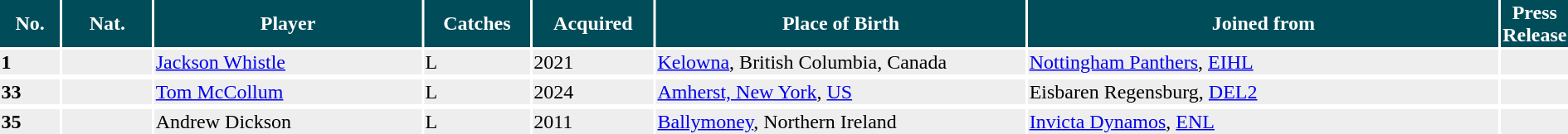<table>
<tr style="background:#004d59; color:white;">
<th width=4%>No.</th>
<th width=6%>Nat.</th>
<th width=18%>Player</th>
<th width=7%>Catches</th>
<th width=8%>Acquired</th>
<th width=25%>Place of Birth</th>
<th width=32%>Joined from</th>
<th width=10%>Press Release</th>
</tr>
<tr style="background:#eee;">
<td><strong>1</strong></td>
<td></td>
<td style="text-align:left;"><a href='#'>Jackson Whistle</a></td>
<td>L</td>
<td>2021</td>
<td style="text-align:left;"><a href='#'>Kelowna</a>, British Columbia, Canada</td>
<td style="text-align:left;"><a href='#'>Nottingham Panthers</a>, <a href='#'>EIHL</a></td>
<td></td>
</tr>
<tr>
</tr>
<tr style="background:#eee;">
<td><strong>33</strong></td>
<td></td>
<td style="text-align:left;"><a href='#'>Tom McCollum</a></td>
<td>L</td>
<td>2024</td>
<td style="text-align:left;"><a href='#'>Amherst, New York</a>, <a href='#'>US</a></td>
<td style="text-align:left;">Eisbaren Regensburg, <a href='#'>DEL2</a></td>
<td></td>
</tr>
<tr>
</tr>
<tr style="background:#eee;">
<td><strong>35</strong></td>
<td></td>
<td style="text-align:left;">Andrew Dickson</td>
<td>L</td>
<td>2011</td>
<td style="text-align:left;"><a href='#'>Ballymoney</a>, Northern Ireland</td>
<td style="text-align:left;"><a href='#'>Invicta Dynamos</a>, <a href='#'>ENL</a></td>
<td></td>
</tr>
<tr>
</tr>
</table>
